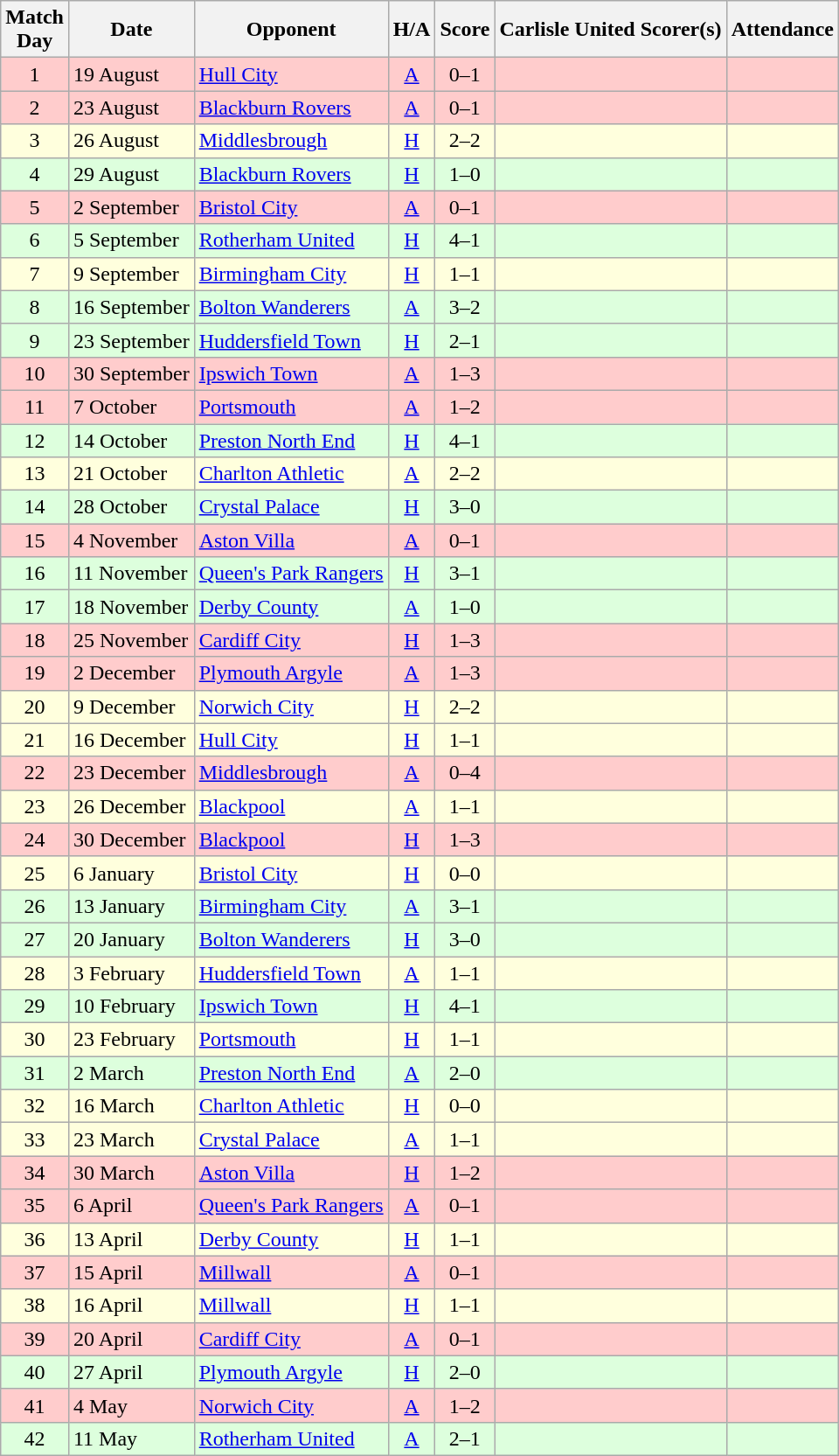<table class="wikitable" style="text-align:center">
<tr>
<th>Match<br> Day</th>
<th>Date</th>
<th>Opponent</th>
<th>H/A</th>
<th>Score</th>
<th>Carlisle United Scorer(s)</th>
<th>Attendance</th>
</tr>
<tr bgcolor=#FFCCCC>
<td>1</td>
<td align=left>19 August</td>
<td align=left><a href='#'>Hull City</a></td>
<td><a href='#'>A</a></td>
<td>0–1</td>
<td align=left></td>
<td></td>
</tr>
<tr bgcolor=#FFCCCC>
<td>2</td>
<td align=left>23 August</td>
<td align=left><a href='#'>Blackburn Rovers</a></td>
<td><a href='#'>A</a></td>
<td>0–1</td>
<td align=left></td>
<td></td>
</tr>
<tr bgcolor=#ffffdd>
<td>3</td>
<td align=left>26 August</td>
<td align=left><a href='#'>Middlesbrough</a></td>
<td><a href='#'>H</a></td>
<td>2–2</td>
<td align=left></td>
<td></td>
</tr>
<tr bgcolor=#ddffdd>
<td>4</td>
<td align=left>29 August</td>
<td align=left><a href='#'>Blackburn Rovers</a></td>
<td><a href='#'>H</a></td>
<td>1–0</td>
<td align=left></td>
<td></td>
</tr>
<tr bgcolor=#FFCCCC>
<td>5</td>
<td align=left>2 September</td>
<td align=left><a href='#'>Bristol City</a></td>
<td><a href='#'>A</a></td>
<td>0–1</td>
<td align=left></td>
<td></td>
</tr>
<tr bgcolor=#ddffdd>
<td>6</td>
<td align=left>5 September</td>
<td align=left><a href='#'>Rotherham United</a></td>
<td><a href='#'>H</a></td>
<td>4–1</td>
<td align=left></td>
<td></td>
</tr>
<tr bgcolor=#ffffdd>
<td>7</td>
<td align=left>9 September</td>
<td align=left><a href='#'>Birmingham City</a></td>
<td><a href='#'>H</a></td>
<td>1–1</td>
<td align=left></td>
<td></td>
</tr>
<tr bgcolor=#ddffdd>
<td>8</td>
<td align=left>16 September</td>
<td align=left><a href='#'>Bolton Wanderers</a></td>
<td><a href='#'>A</a></td>
<td>3–2</td>
<td align=left></td>
<td></td>
</tr>
<tr bgcolor=#ddffdd>
<td>9</td>
<td align=left>23 September</td>
<td align=left><a href='#'>Huddersfield Town</a></td>
<td><a href='#'>H</a></td>
<td>2–1</td>
<td align=left></td>
<td></td>
</tr>
<tr bgcolor=#FFCCCC>
<td>10</td>
<td align=left>30 September</td>
<td align=left><a href='#'>Ipswich Town</a></td>
<td><a href='#'>A</a></td>
<td>1–3</td>
<td align=left></td>
<td></td>
</tr>
<tr bgcolor=#FFCCCC>
<td>11</td>
<td align=left>7 October</td>
<td align=left><a href='#'>Portsmouth</a></td>
<td><a href='#'>A</a></td>
<td>1–2</td>
<td align=left></td>
<td></td>
</tr>
<tr bgcolor=#ddffdd>
<td>12</td>
<td align=left>14 October</td>
<td align=left><a href='#'>Preston North End</a></td>
<td><a href='#'>H</a></td>
<td>4–1</td>
<td align=left></td>
<td></td>
</tr>
<tr bgcolor=#ffffdd>
<td>13</td>
<td align=left>21 October</td>
<td align=left><a href='#'>Charlton Athletic</a></td>
<td><a href='#'>A</a></td>
<td>2–2</td>
<td align=left></td>
<td></td>
</tr>
<tr bgcolor=#ddffdd>
<td>14</td>
<td align=left>28 October</td>
<td align=left><a href='#'>Crystal Palace</a></td>
<td><a href='#'>H</a></td>
<td>3–0</td>
<td align=left></td>
<td></td>
</tr>
<tr bgcolor=#FFCCCC>
<td>15</td>
<td align=left>4 November</td>
<td align=left><a href='#'>Aston Villa</a></td>
<td><a href='#'>A</a></td>
<td>0–1</td>
<td align=left></td>
<td></td>
</tr>
<tr bgcolor=#ddffdd>
<td>16</td>
<td align=left>11 November</td>
<td align=left><a href='#'>Queen's Park Rangers</a></td>
<td><a href='#'>H</a></td>
<td>3–1</td>
<td align=left></td>
<td></td>
</tr>
<tr bgcolor=#ddffdd>
<td>17</td>
<td align=left>18 November</td>
<td align=left><a href='#'>Derby County</a></td>
<td><a href='#'>A</a></td>
<td>1–0</td>
<td align=left></td>
<td></td>
</tr>
<tr bgcolor=#FFCCCC>
<td>18</td>
<td align=left>25 November</td>
<td align=left><a href='#'>Cardiff City</a></td>
<td><a href='#'>H</a></td>
<td>1–3</td>
<td align=left></td>
<td></td>
</tr>
<tr bgcolor=#FFCCCC>
<td>19</td>
<td align=left>2 December</td>
<td align=left><a href='#'>Plymouth Argyle</a></td>
<td><a href='#'>A</a></td>
<td>1–3</td>
<td align=left></td>
<td></td>
</tr>
<tr bgcolor=#ffffdd>
<td>20</td>
<td align=left>9 December</td>
<td align=left><a href='#'>Norwich City</a></td>
<td><a href='#'>H</a></td>
<td>2–2</td>
<td align=left></td>
<td></td>
</tr>
<tr bgcolor=#ffffdd>
<td>21</td>
<td align=left>16 December</td>
<td align=left><a href='#'>Hull City</a></td>
<td><a href='#'>H</a></td>
<td>1–1</td>
<td align=left></td>
<td></td>
</tr>
<tr bgcolor=#FFCCCC>
<td>22</td>
<td align=left>23 December</td>
<td align=left><a href='#'>Middlesbrough</a></td>
<td><a href='#'>A</a></td>
<td>0–4</td>
<td align=left></td>
<td></td>
</tr>
<tr bgcolor=#ffffdd>
<td>23</td>
<td align=left>26 December</td>
<td align=left><a href='#'>Blackpool</a></td>
<td><a href='#'>A</a></td>
<td>1–1</td>
<td align=left></td>
<td></td>
</tr>
<tr bgcolor=#FFCCCC>
<td>24</td>
<td align=left>30 December</td>
<td align=left><a href='#'>Blackpool</a></td>
<td><a href='#'>H</a></td>
<td>1–3</td>
<td align=left></td>
<td></td>
</tr>
<tr bgcolor=#ffffdd>
<td>25</td>
<td align=left>6 January</td>
<td align=left><a href='#'>Bristol City</a></td>
<td><a href='#'>H</a></td>
<td>0–0</td>
<td align=left></td>
<td></td>
</tr>
<tr bgcolor=#ddffdd>
<td>26</td>
<td align=left>13 January</td>
<td align=left><a href='#'>Birmingham City</a></td>
<td><a href='#'>A</a></td>
<td>3–1</td>
<td align=left></td>
<td></td>
</tr>
<tr bgcolor=#ddffdd>
<td>27</td>
<td align=left>20 January</td>
<td align=left><a href='#'>Bolton Wanderers</a></td>
<td><a href='#'>H</a></td>
<td>3–0</td>
<td align=left></td>
<td></td>
</tr>
<tr bgcolor=#ffffdd>
<td>28</td>
<td align=left>3 February</td>
<td align=left><a href='#'>Huddersfield Town</a></td>
<td><a href='#'>A</a></td>
<td>1–1</td>
<td align=left></td>
<td></td>
</tr>
<tr bgcolor=#ddffdd>
<td>29</td>
<td align=left>10 February</td>
<td align=left><a href='#'>Ipswich Town</a></td>
<td><a href='#'>H</a></td>
<td>4–1</td>
<td align=left></td>
<td></td>
</tr>
<tr bgcolor=#ffffdd>
<td>30</td>
<td align=left>23 February</td>
<td align=left><a href='#'>Portsmouth</a></td>
<td><a href='#'>H</a></td>
<td>1–1</td>
<td align=left></td>
<td></td>
</tr>
<tr bgcolor=#ddffdd>
<td>31</td>
<td align=left>2 March</td>
<td align=left><a href='#'>Preston North End</a></td>
<td><a href='#'>A</a></td>
<td>2–0</td>
<td align=left></td>
<td></td>
</tr>
<tr bgcolor=#ffffdd>
<td>32</td>
<td align=left>16 March</td>
<td align=left><a href='#'>Charlton Athletic</a></td>
<td><a href='#'>H</a></td>
<td>0–0</td>
<td align=left></td>
<td></td>
</tr>
<tr bgcolor=#ffffdd>
<td>33</td>
<td align=left>23 March</td>
<td align=left><a href='#'>Crystal Palace</a></td>
<td><a href='#'>A</a></td>
<td>1–1</td>
<td align=left></td>
<td></td>
</tr>
<tr bgcolor=#FFCCCC>
<td>34</td>
<td align=left>30 March</td>
<td align=left><a href='#'>Aston Villa</a></td>
<td><a href='#'>H</a></td>
<td>1–2</td>
<td align=left></td>
<td></td>
</tr>
<tr bgcolor=#FFCCCC>
<td>35</td>
<td align=left>6 April</td>
<td align=left><a href='#'>Queen's Park Rangers</a></td>
<td><a href='#'>A</a></td>
<td>0–1</td>
<td align=left></td>
<td></td>
</tr>
<tr bgcolor=#ffffdd>
<td>36</td>
<td align=left>13 April</td>
<td align=left><a href='#'>Derby County</a></td>
<td><a href='#'>H</a></td>
<td>1–1</td>
<td align=left></td>
<td></td>
</tr>
<tr bgcolor=#FFCCCC>
<td>37</td>
<td align=left>15 April</td>
<td align=left><a href='#'>Millwall</a></td>
<td><a href='#'>A</a></td>
<td>0–1</td>
<td align=left></td>
<td></td>
</tr>
<tr bgcolor=#ffffdd>
<td>38</td>
<td align=left>16 April</td>
<td align=left><a href='#'>Millwall</a></td>
<td><a href='#'>H</a></td>
<td>1–1</td>
<td align=left></td>
<td></td>
</tr>
<tr bgcolor=#FFCCCC>
<td>39</td>
<td align=left>20 April</td>
<td align=left><a href='#'>Cardiff City</a></td>
<td><a href='#'>A</a></td>
<td>0–1</td>
<td align=left></td>
<td></td>
</tr>
<tr bgcolor=#ddffdd>
<td>40</td>
<td align=left>27 April</td>
<td align=left><a href='#'>Plymouth Argyle</a></td>
<td><a href='#'>H</a></td>
<td>2–0</td>
<td align=left></td>
<td></td>
</tr>
<tr bgcolor=#FFCCCC>
<td>41</td>
<td align=left>4 May</td>
<td align=left><a href='#'>Norwich City</a></td>
<td><a href='#'>A</a></td>
<td>1–2</td>
<td align=left></td>
<td></td>
</tr>
<tr bgcolor=#ddffdd>
<td>42</td>
<td align=left>11 May</td>
<td align=left><a href='#'>Rotherham United</a></td>
<td><a href='#'>A</a></td>
<td>2–1</td>
<td align=left></td>
<td></td>
</tr>
</table>
